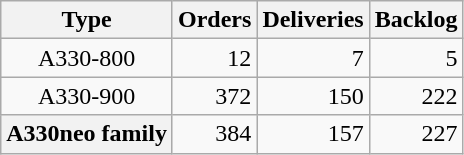<table class="wikitable" style="text-align:right;">
<tr style="text-align:center;">
<th>Type</th>
<th>Orders</th>
<th>Deliveries</th>
<th>Backlog</th>
</tr>
<tr>
<td style="text-align:center;">A330-800</td>
<td>12</td>
<td>7</td>
<td>5</td>
</tr>
<tr>
<td style="text-align:center;">A330-900</td>
<td>372</td>
<td>150</td>
<td>222</td>
</tr>
<tr>
<th style="text-align:center;">A330neo family</th>
<td>384</td>
<td>157</td>
<td>227</td>
</tr>
</table>
